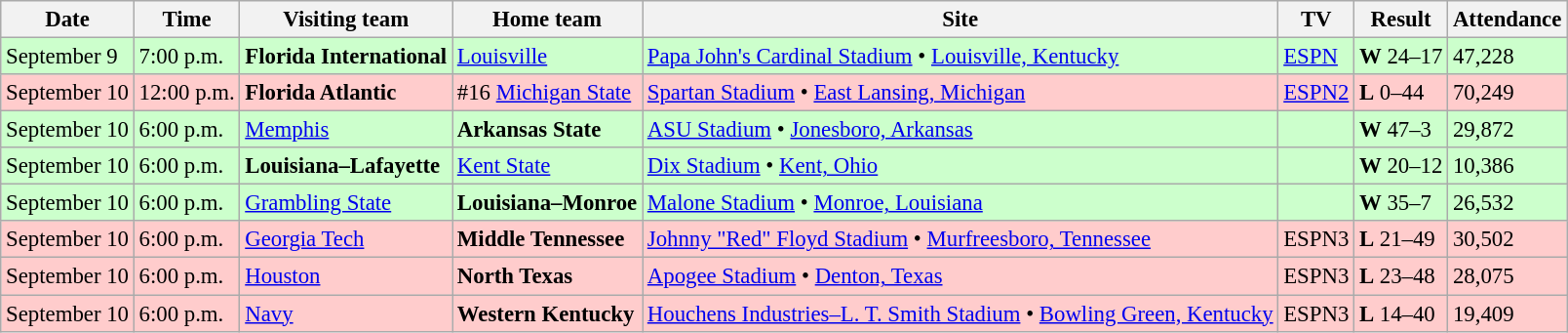<table class="wikitable" style="font-size:95%;">
<tr>
<th>Date</th>
<th>Time</th>
<th>Visiting team</th>
<th>Home team</th>
<th>Site</th>
<th>TV</th>
<th>Result</th>
<th>Attendance</th>
</tr>
<tr style="background:#cfc;">
<td>September 9</td>
<td>7:00 p.m.</td>
<td><strong>Florida International</strong></td>
<td><a href='#'>Louisville</a></td>
<td><a href='#'>Papa John's Cardinal Stadium</a> • <a href='#'>Louisville, Kentucky</a></td>
<td><a href='#'>ESPN</a></td>
<td><strong>W</strong> 24–17</td>
<td>47,228</td>
</tr>
<tr style="background:#fcc;">
<td>September 10</td>
<td>12:00 p.m.</td>
<td><strong>Florida Atlantic</strong></td>
<td>#16 <a href='#'>Michigan State</a></td>
<td><a href='#'>Spartan Stadium</a> • <a href='#'>East Lansing, Michigan</a></td>
<td><a href='#'>ESPN2</a></td>
<td><strong>L</strong> 0–44</td>
<td>70,249</td>
</tr>
<tr style="background:#cfc;">
<td>September 10</td>
<td>6:00 p.m.</td>
<td><a href='#'>Memphis</a></td>
<td><strong>Arkansas State</strong></td>
<td><a href='#'>ASU Stadium</a> • <a href='#'>Jonesboro, Arkansas</a></td>
<td></td>
<td><strong>W</strong> 47–3</td>
<td>29,872</td>
</tr>
<tr style="background:#cfc;">
<td>September 10</td>
<td>6:00 p.m.</td>
<td><strong>Louisiana–Lafayette</strong></td>
<td><a href='#'>Kent State</a></td>
<td><a href='#'>Dix Stadium</a> • <a href='#'>Kent, Ohio</a></td>
<td></td>
<td><strong>W</strong> 20–12</td>
<td>10,386</td>
</tr>
<tr style="background:#cfc;">
<td>September 10</td>
<td>6:00 p.m.</td>
<td><a href='#'>Grambling State</a></td>
<td><strong>Louisiana–Monroe</strong></td>
<td><a href='#'>Malone Stadium</a> • <a href='#'>Monroe, Louisiana</a></td>
<td></td>
<td><strong>W</strong> 35–7</td>
<td>26,532</td>
</tr>
<tr style="background:#fcc;">
<td>September 10</td>
<td>6:00 p.m.</td>
<td><a href='#'>Georgia Tech</a></td>
<td><strong>Middle Tennessee</strong></td>
<td><a href='#'>Johnny "Red" Floyd Stadium</a> • <a href='#'>Murfreesboro, Tennessee</a></td>
<td>ESPN3</td>
<td><strong>L</strong> 21–49</td>
<td>30,502</td>
</tr>
<tr style="background:#fcc;">
<td>September 10</td>
<td>6:00 p.m.</td>
<td><a href='#'>Houston</a></td>
<td><strong>North Texas</strong></td>
<td><a href='#'>Apogee Stadium</a> • <a href='#'>Denton, Texas</a></td>
<td>ESPN3</td>
<td><strong>L</strong> 23–48</td>
<td>28,075</td>
</tr>
<tr style="background:#fcc;">
<td>September 10</td>
<td>6:00 p.m.</td>
<td><a href='#'>Navy</a></td>
<td><strong>Western Kentucky</strong></td>
<td><a href='#'>Houchens Industries–L. T. Smith Stadium</a> • <a href='#'>Bowling Green, Kentucky</a></td>
<td>ESPN3</td>
<td><strong>L</strong> 14–40</td>
<td>19,409</td>
</tr>
</table>
